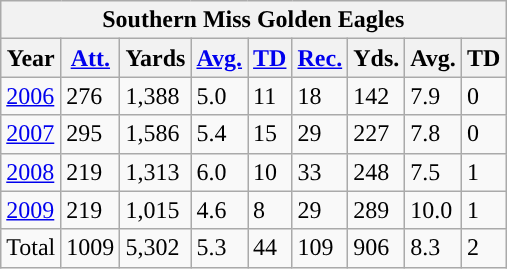<table class="wikitable">
<tr>
<th colspan="13">Southern Miss Golden Eagles</th>
</tr>
<tr>
<th>Year</th>
<th><a href='#'>Att.</a></th>
<th>Yards</th>
<th><a href='#'>Avg.</a></th>
<th><a href='#'>TD</a></th>
<th><a href='#'>Rec.</a></th>
<th>Yds.</th>
<th>Avg.</th>
<th>TD</th>
</tr>
<tr>
<td><a href='#'>2006</a></td>
<td>276</td>
<td>1,388</td>
<td>5.0</td>
<td>11</td>
<td>18</td>
<td>142</td>
<td>7.9</td>
<td>0</td>
</tr>
<tr>
<td><a href='#'>2007</a></td>
<td>295</td>
<td>1,586</td>
<td>5.4</td>
<td>15</td>
<td>29</td>
<td>227</td>
<td>7.8</td>
<td>0</td>
</tr>
<tr>
<td><a href='#'>2008</a></td>
<td>219</td>
<td>1,313</td>
<td>6.0</td>
<td>10</td>
<td>33</td>
<td>248</td>
<td>7.5</td>
<td>1</td>
</tr>
<tr>
<td><a href='#'>2009</a></td>
<td>219</td>
<td>1,015</td>
<td>4.6</td>
<td>8</td>
<td>29</td>
<td>289</td>
<td>10.0</td>
<td>1</td>
</tr>
<tr>
<td>Total</td>
<td>1009</td>
<td>5,302</td>
<td>5.3</td>
<td>44</td>
<td>109</td>
<td>906</td>
<td>8.3</td>
<td>2</td>
</tr>
</table>
